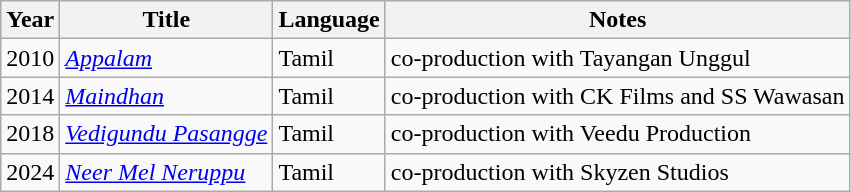<table class="wikitable">
<tr>
<th>Year</th>
<th>Title</th>
<th>Language</th>
<th>Notes</th>
</tr>
<tr>
<td>2010</td>
<td><em><a href='#'>Appalam</a></em></td>
<td>Tamil</td>
<td>co-production with Tayangan Unggul</td>
</tr>
<tr>
<td>2014</td>
<td><em><a href='#'>Maindhan</a></em></td>
<td>Tamil</td>
<td>co-production with CK Films and SS Wawasan</td>
</tr>
<tr>
<td>2018</td>
<td><em><a href='#'>Vedigundu Pasangge</a></em></td>
<td>Tamil</td>
<td>co-production with Veedu Production</td>
</tr>
<tr>
<td>2024</td>
<td><em><a href='#'>Neer Mel Neruppu</a></em></td>
<td>Tamil</td>
<td>co-production with Skyzen Studios</td>
</tr>
</table>
